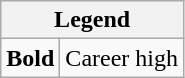<table class="wikitable mw-collapsible mw-collapsed">
<tr>
<th colspan="2">Legend</th>
</tr>
<tr>
<td><strong>Bold</strong></td>
<td>Career high</td>
</tr>
</table>
